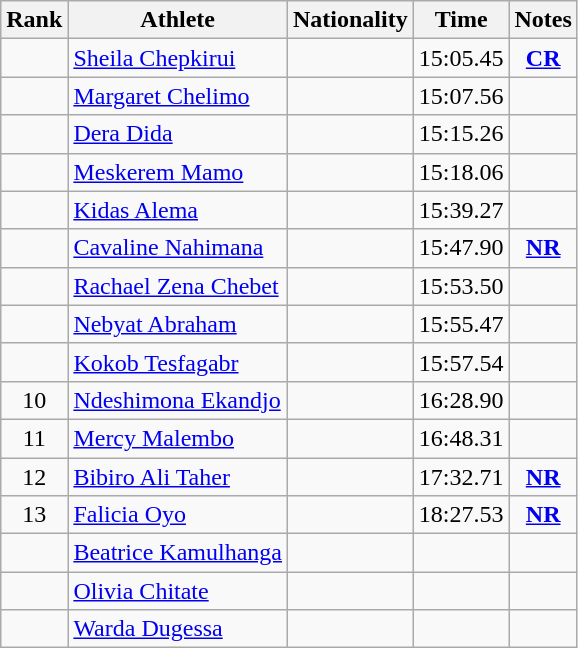<table class="wikitable sortable" style="text-align:center">
<tr>
<th>Rank</th>
<th>Athlete</th>
<th>Nationality</th>
<th>Time</th>
<th>Notes</th>
</tr>
<tr>
<td></td>
<td align="left"><a href='#'>Sheila Chepkirui</a></td>
<td align=left></td>
<td>15:05.45</td>
<td><strong><a href='#'>CR</a></strong></td>
</tr>
<tr>
<td></td>
<td align="left"><a href='#'>Margaret Chelimo</a></td>
<td align=left></td>
<td>15:07.56</td>
<td></td>
</tr>
<tr>
<td></td>
<td align="left"><a href='#'>Dera Dida</a></td>
<td align=left></td>
<td>15:15.26</td>
<td></td>
</tr>
<tr>
<td></td>
<td align="left"><a href='#'>Meskerem Mamo</a></td>
<td align=left></td>
<td>15:18.06</td>
<td></td>
</tr>
<tr>
<td></td>
<td align="left"><a href='#'>Kidas Alema</a></td>
<td align=left></td>
<td>15:39.27</td>
<td></td>
</tr>
<tr>
<td></td>
<td align="left"><a href='#'>Cavaline Nahimana</a></td>
<td align=left></td>
<td>15:47.90</td>
<td><strong><a href='#'>NR</a></strong></td>
</tr>
<tr>
<td></td>
<td align="left"><a href='#'>Rachael Zena Chebet</a></td>
<td align=left></td>
<td>15:53.50</td>
<td></td>
</tr>
<tr>
<td></td>
<td align="left"><a href='#'>Nebyat Abraham</a></td>
<td align=left></td>
<td>15:55.47</td>
<td></td>
</tr>
<tr>
<td></td>
<td align="left"><a href='#'>Kokob Tesfagabr</a></td>
<td align=left></td>
<td>15:57.54</td>
<td></td>
</tr>
<tr>
<td>10</td>
<td align="left"><a href='#'>Ndeshimona Ekandjo</a></td>
<td align=left></td>
<td>16:28.90</td>
<td></td>
</tr>
<tr>
<td>11</td>
<td align="left"><a href='#'>Mercy Malembo</a></td>
<td align=left></td>
<td>16:48.31</td>
<td></td>
</tr>
<tr>
<td>12</td>
<td align="left"><a href='#'>Bibiro Ali Taher</a></td>
<td align=left></td>
<td>17:32.71</td>
<td><strong><a href='#'>NR</a></strong></td>
</tr>
<tr>
<td>13</td>
<td align="left"><a href='#'>Falicia Oyo</a></td>
<td align=left></td>
<td>18:27.53</td>
<td><strong><a href='#'>NR</a></strong></td>
</tr>
<tr>
<td></td>
<td align=left><a href='#'>Beatrice Kamulhanga</a></td>
<td align=left></td>
<td></td>
<td></td>
</tr>
<tr>
<td></td>
<td align=left><a href='#'>Olivia Chitate</a></td>
<td align=left></td>
<td></td>
<td></td>
</tr>
<tr>
<td></td>
<td align=left><a href='#'>Warda Dugessa</a></td>
<td align=left></td>
<td></td>
<td></td>
</tr>
</table>
